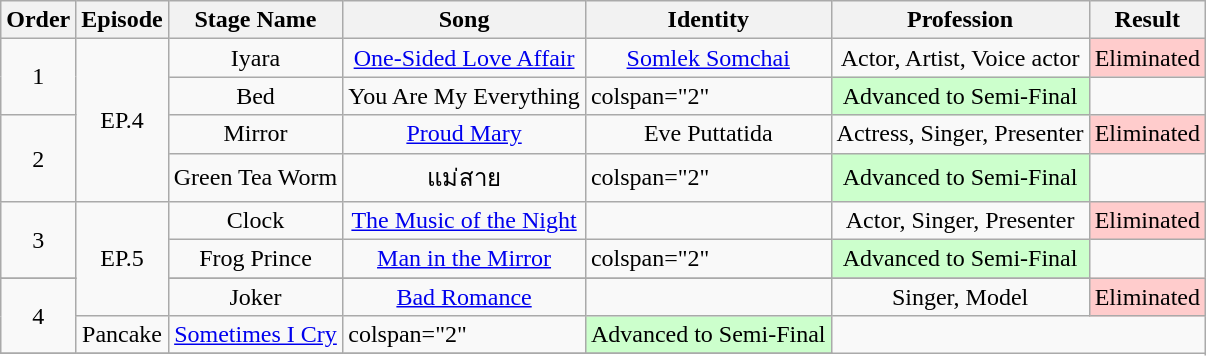<table class="wikitable">
<tr>
<th>Order</th>
<th>Episode</th>
<th>Stage Name</th>
<th>Song</th>
<th>Identity</th>
<th>Profession</th>
<th>Result</th>
</tr>
<tr>
<td rowspan="2" style="text-align:center;">1</td>
<td rowspan="4" align="center">EP.4</td>
<td style="text-align:center;">Iyara</td>
<td style="text-align:center;"><a href='#'>One-Sided Love Affair</a></td>
<td style="text-align:center;"><a href='#'>Somlek Somchai</a></td>
<td style="text-align:center;">Actor, Artist, Voice actor</td>
<td style="text-align:center; background:#ffcccc;">Eliminated</td>
</tr>
<tr>
<td style="text-align:center;">Bed</td>
<td style="text-align:center;">You Are My Everything</td>
<td>colspan="2"  </td>
<td style="text-align:center; background:#ccffcc;">Advanced to Semi-Final</td>
</tr>
<tr>
<td rowspan="2" style="text-align:center;">2</td>
<td style="text-align:center;">Mirror</td>
<td style="text-align:center;"><a href='#'>Proud Mary</a></td>
<td style="text-align:center;">Eve Puttatida</td>
<td style="text-align:center;">Actress, Singer, Presenter</td>
<td style="text-align:center; background:#ffcccc;">Eliminated</td>
</tr>
<tr>
<td style="text-align:center;">Green Tea Worm</td>
<td style="text-align:center;">แม่สาย</td>
<td>colspan="2"  </td>
<td style="text-align:center; background:#ccffcc;">Advanced to Semi-Final</td>
</tr>
<tr>
<td rowspan="2" style="text-align:center;">3</td>
<td rowspan="4" align="center">EP.5</td>
<td style="text-align:center;">Clock</td>
<td style="text-align:center;"><a href='#'>The Music of the Night</a></td>
<td style="text-align:center;"></td>
<td style="text-align:center;">Actor, Singer, Presenter</td>
<td style="text-align:center; background:#ffcccc;">Eliminated</td>
</tr>
<tr>
<td style="text-align:center;">Frog Prince</td>
<td style="text-align:center;"><a href='#'>Man in the Mirror</a></td>
<td>colspan="2"  </td>
<td style="text-align:center; background:#ccffcc;">Advanced to Semi-Final</td>
</tr>
<tr>
</tr>
<tr style="text-align:center;">
<td rowspan="2">4</td>
<td style="text-align:center;">Joker</td>
<td style="text-align:center;"><a href='#'>Bad Romance</a></td>
<td style="text-align:center;"></td>
<td style="text-align:center;">Singer, Model</td>
<td style="text-align:center; background:#ffcccc;">Eliminated</td>
</tr>
<tr>
<td style="text-align:center;">Pancake</td>
<td style="text-align:center;"><a href='#'>Sometimes I Cry</a></td>
<td>colspan="2"  </td>
<td style="text-align:center; background:#ccffcc;">Advanced to Semi-Final</td>
</tr>
<tr>
</tr>
</table>
